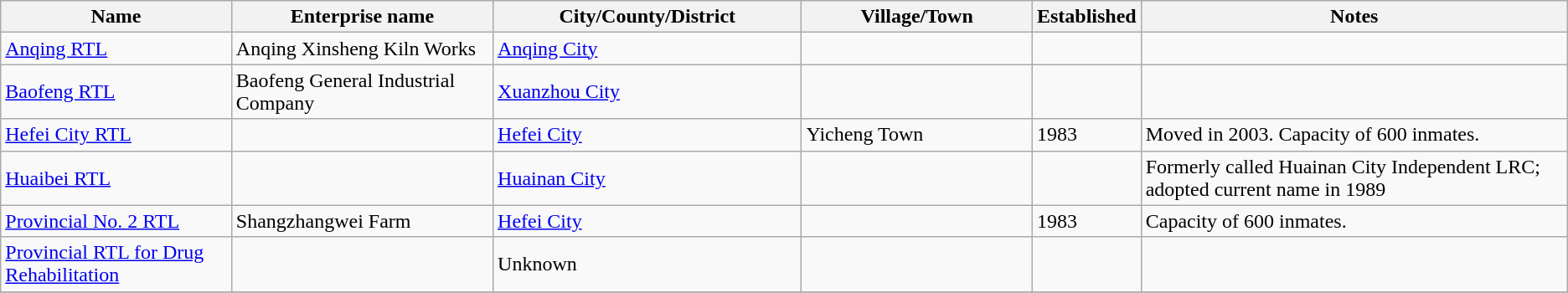<table class="wikitable">
<tr>
<th width=15%>Name</th>
<th width=17%>Enterprise name</th>
<th width=20%>City/County/District</th>
<th width=15%>Village/Town</th>
<th width=5%>Established</th>
<th width=28%>Notes</th>
</tr>
<tr>
<td><a href='#'>Anqing RTL</a></td>
<td>Anqing Xinsheng Kiln Works</td>
<td><a href='#'>Anqing City</a></td>
<td></td>
<td></td>
<td></td>
</tr>
<tr>
<td><a href='#'>Baofeng RTL</a></td>
<td>Baofeng General Industrial Company</td>
<td><a href='#'>Xuanzhou City</a></td>
<td></td>
<td></td>
<td></td>
</tr>
<tr>
<td><a href='#'>Hefei City RTL</a></td>
<td></td>
<td><a href='#'>Hefei City</a></td>
<td>Yicheng Town</td>
<td>1983</td>
<td>Moved in 2003.  Capacity of 600 inmates.</td>
</tr>
<tr>
<td><a href='#'>Huaibei RTL</a></td>
<td></td>
<td><a href='#'>Huainan City</a></td>
<td></td>
<td></td>
<td>Formerly called Huainan City Independent LRC; adopted current name in 1989</td>
</tr>
<tr>
<td><a href='#'>Provincial No. 2 RTL</a></td>
<td>Shangzhangwei Farm</td>
<td><a href='#'>Hefei City</a></td>
<td></td>
<td>1983</td>
<td>Capacity of 600 inmates.</td>
</tr>
<tr>
<td><a href='#'>Provincial RTL for Drug Rehabilitation</a></td>
<td></td>
<td>Unknown</td>
<td></td>
<td></td>
<td></td>
</tr>
<tr>
</tr>
</table>
